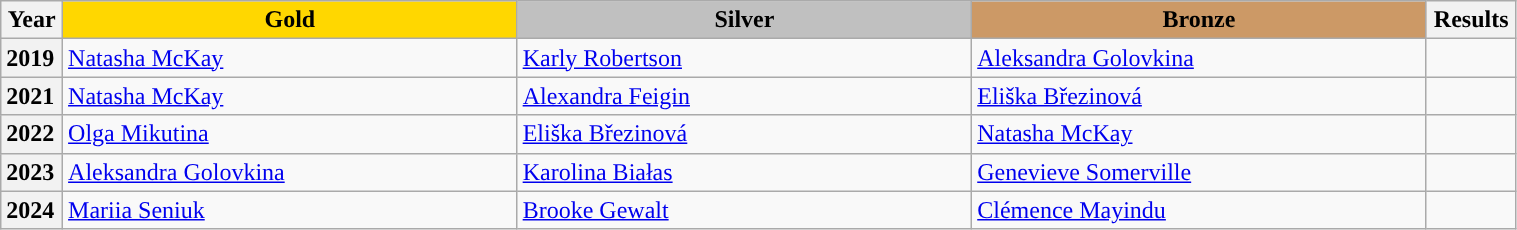<table class="wikitable unsortable" style="text-align:left; width:80%">
<tr>
<th scope="col" style="text-align:center;">Year</th>
<td scope="col" style="text-align:center; width:30%; background:gold"><strong>Gold</strong></td>
<td scope="col" style="text-align:center; width:30%; background:silver"><strong>Silver</strong></td>
<td scope="col" style="text-align:center; width:30%; background:#c96"><strong>Bronze</strong></td>
<th scope="col" style="text-align:center;">Results</th>
</tr>
<tr>
<th scope="row" style="text-align:left">2019</th>
<td> <a href='#'>Natasha McKay</a></td>
<td> <a href='#'>Karly Robertson</a></td>
<td> <a href='#'>Aleksandra Golovkina</a></td>
<td></td>
</tr>
<tr>
<th scope="row" style="text-align:left">2021</th>
<td> <a href='#'>Natasha McKay</a></td>
<td> <a href='#'>Alexandra Feigin </a></td>
<td> <a href='#'>Eliška Březinová</a></td>
<td></td>
</tr>
<tr>
<th scope="row" style="text-align:left">2022</th>
<td> <a href='#'>Olga Mikutina</a></td>
<td> <a href='#'>Eliška Březinová</a></td>
<td> <a href='#'>Natasha McKay</a></td>
<td></td>
</tr>
<tr>
<th scope="row" style="text-align:left">2023</th>
<td> <a href='#'>Aleksandra Golovkina</a></td>
<td> <a href='#'>Karolina Białas</a></td>
<td> <a href='#'>Genevieve Somerville</a></td>
<td></td>
</tr>
<tr>
<th scope="row" style="text-align:left">2024</th>
<td> <a href='#'>Mariia Seniuk</a></td>
<td> <a href='#'>Brooke Gewalt</a></td>
<td> <a href='#'>Clémence Mayindu</a></td>
<td></td>
</tr>
</table>
